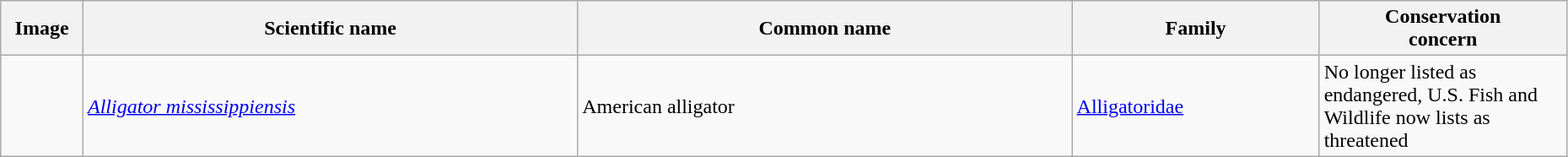<table class="wikitable sortable" style="width:98%">
<tr>
<th width = 5%  class="unsortable">Image</th>
<th width = 30%>Scientific name</th>
<th width = 30%>Common name</th>
<th width = 15%>Family</th>
<th width = 15%>Conservation<br>concern</th>
</tr>
<tr>
<td></td>
<td><em><a href='#'>Alligator mississippiensis</a></em></td>
<td>American alligator</td>
<td><a href='#'>Alligatoridae</a></td>
<td>No longer listed as endangered, U.S. Fish and Wildlife now lists as threatened</td>
</tr>
</table>
